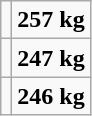<table class="wikitable">
<tr>
<td></td>
<td align=center><strong>257 kg</strong></td>
</tr>
<tr>
<td></td>
<td align=center><strong>247 kg</strong></td>
</tr>
<tr>
<td></td>
<td align=center><strong>246 kg</strong></td>
</tr>
</table>
